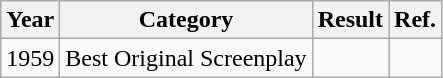<table class = "wikitable sortable">
<tr>
<th>Year</th>
<th>Category</th>
<th>Result</th>
<th>Ref.</th>
</tr>
<tr>
<td>1959</td>
<td>Best Original Screenplay</td>
<td></td>
<td></td>
</tr>
</table>
